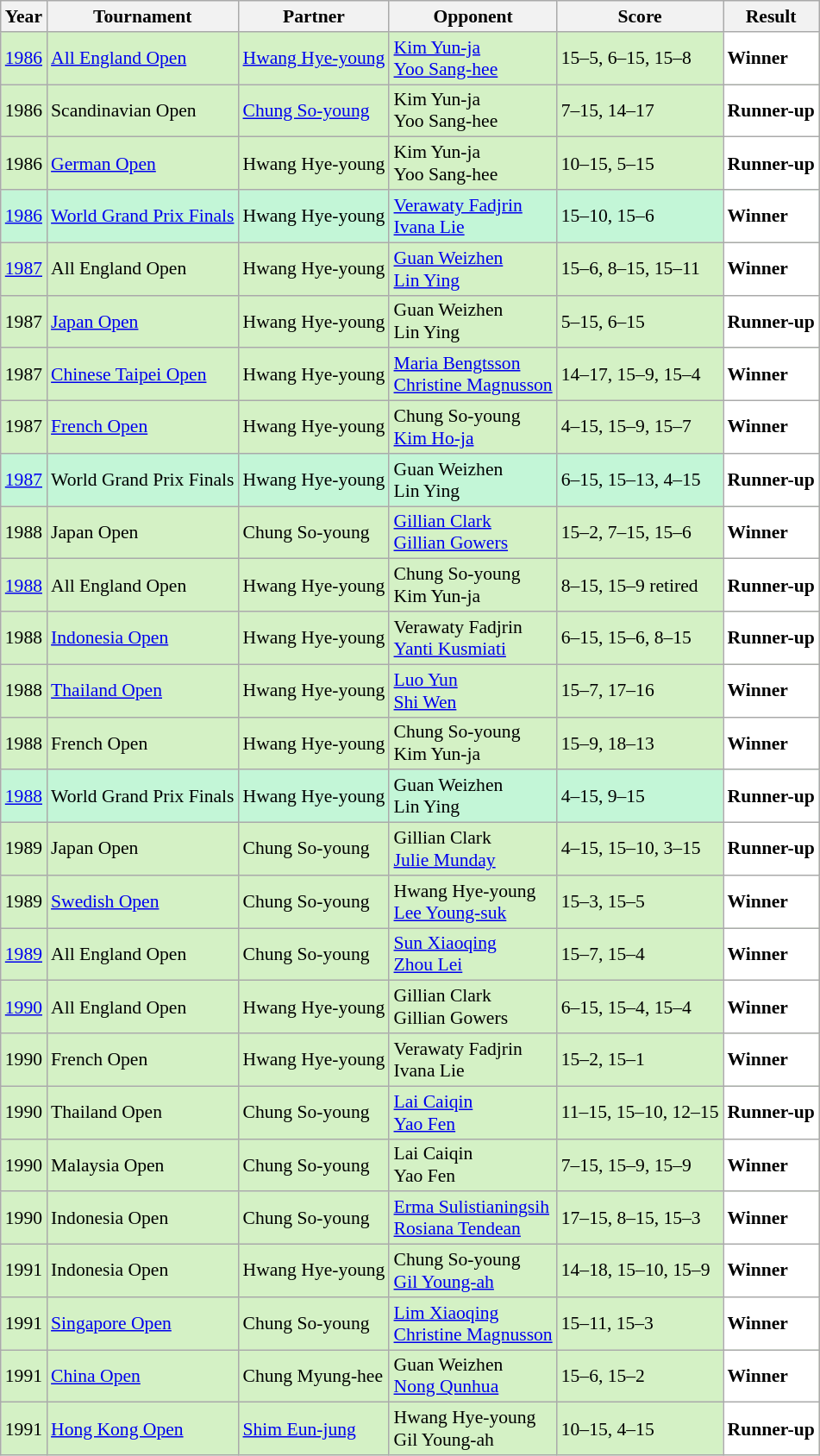<table class="sortable wikitable" style="font-size: 90%;">
<tr>
<th>Year</th>
<th>Tournament</th>
<th>Partner</th>
<th>Opponent</th>
<th>Score</th>
<th>Result</th>
</tr>
<tr style="background:#D4F1C5">
<td align="center"><a href='#'>1986</a></td>
<td align="left"><a href='#'>All England Open</a></td>
<td align="left"> <a href='#'>Hwang Hye-young</a></td>
<td align="left"> <a href='#'>Kim Yun-ja</a> <br>  <a href='#'>Yoo Sang-hee</a></td>
<td align="left">15–5, 6–15, 15–8</td>
<td style="text-align:left; background:white"> <strong>Winner</strong></td>
</tr>
<tr style="background:#D4F1C5">
<td align="center">1986</td>
<td align="left">Scandinavian Open</td>
<td align="left"> <a href='#'>Chung So-young</a></td>
<td align="left"> Kim Yun-ja <br>  Yoo Sang-hee</td>
<td align="left">7–15, 14–17</td>
<td style="text-align:left; background:white"> <strong>Runner-up</strong></td>
</tr>
<tr style="background:#D4F1C5">
<td align="center">1986</td>
<td align="left"><a href='#'>German Open</a></td>
<td align="left"> Hwang Hye-young</td>
<td align="left"> Kim Yun-ja <br>  Yoo Sang-hee</td>
<td align="left">10–15, 5–15</td>
<td style="text-align:left; background:white"> <strong>Runner-up</strong></td>
</tr>
<tr style="background:#C3F6D7">
<td align="center"><a href='#'>1986</a></td>
<td align="left"><a href='#'>World Grand Prix Finals</a></td>
<td align="left"> Hwang Hye-young</td>
<td align="left"> <a href='#'>Verawaty Fadjrin</a><br> <a href='#'>Ivana Lie</a></td>
<td align="left">15–10, 15–6</td>
<td style="text-align:left; background:white"> <strong>Winner</strong></td>
</tr>
<tr style="background:#D4F1C5">
<td align="center"><a href='#'>1987</a></td>
<td align="left">All England Open</td>
<td align="left"> Hwang Hye-young</td>
<td align="left"> <a href='#'>Guan Weizhen</a> <br>  <a href='#'>Lin Ying</a></td>
<td align="left">15–6, 8–15, 15–11</td>
<td style="text-align:left; background:white"> <strong>Winner</strong></td>
</tr>
<tr style="background:#D4F1C5">
<td align="center">1987</td>
<td align="left"><a href='#'>Japan Open</a></td>
<td align="left"> Hwang Hye-young</td>
<td align="left"> Guan Weizhen <br>  Lin Ying</td>
<td align="left">5–15, 6–15</td>
<td style="text-align:left; background:white"> <strong>Runner-up</strong></td>
</tr>
<tr style="background:#D4F1C5">
<td align="center">1987</td>
<td align="left"><a href='#'>Chinese Taipei Open</a></td>
<td align="left"> Hwang Hye-young</td>
<td align="left"> <a href='#'>Maria Bengtsson</a> <br>  <a href='#'>Christine Magnusson</a></td>
<td align="left">14–17, 15–9, 15–4</td>
<td style="text-align:left; background:white"> <strong>Winner</strong></td>
</tr>
<tr style="background:#D4F1C5">
<td align="center">1987</td>
<td align="left"><a href='#'>French Open</a></td>
<td align="left"> Hwang Hye-young</td>
<td align="left"> Chung So-young <br>  <a href='#'>Kim Ho-ja</a></td>
<td align="left">4–15, 15–9, 15–7</td>
<td style="text-align:left; background:white"> <strong>Winner</strong></td>
</tr>
<tr style="background:#C3F6D7">
<td align="center"><a href='#'>1987</a></td>
<td align="left">World Grand Prix Finals</td>
<td align="left"> Hwang Hye-young</td>
<td align="left"> Guan Weizhen<br> Lin Ying</td>
<td align="left">6–15, 15–13, 4–15</td>
<td style="text-align:left; background:white"> <strong>Runner-up</strong></td>
</tr>
<tr style="background:#D4F1C5">
<td align="center">1988</td>
<td align="left">Japan Open</td>
<td align="left"> Chung So-young</td>
<td align="left"> <a href='#'>Gillian Clark</a> <br>  <a href='#'>Gillian Gowers</a></td>
<td align="left">15–2, 7–15, 15–6</td>
<td style="text-align:left; background:white"> <strong>Winner</strong></td>
</tr>
<tr style="background:#D4F1C5">
<td align="center"><a href='#'>1988</a></td>
<td align="left">All England Open</td>
<td align="left"> Hwang Hye-young</td>
<td align="left"> Chung So-young <br>  Kim Yun-ja</td>
<td align="left">8–15, 15–9 retired</td>
<td style="text-align:left; background:white"> <strong>Runner-up</strong></td>
</tr>
<tr style="background:#D4F1C5;">
<td align="center">1988</td>
<td align="left"><a href='#'>Indonesia Open</a></td>
<td align="left"> Hwang Hye-young</td>
<td align="left"> Verawaty Fadjrin<br> <a href='#'>Yanti Kusmiati</a></td>
<td align="left">6–15, 15–6, 8–15</td>
<td style="text-align:left; background:white"> <strong>Runner-up</strong></td>
</tr>
<tr style="background:#D4F1C5">
<td align="center">1988</td>
<td align="left"><a href='#'>Thailand Open</a></td>
<td align="left"> Hwang Hye-young</td>
<td align="left"> <a href='#'>Luo Yun</a> <br>  <a href='#'>Shi Wen</a></td>
<td align="left">15–7, 17–16</td>
<td style="text-align:left; background:white"> <strong>Winner</strong></td>
</tr>
<tr style="background:#D4F1C5">
<td align="center">1988</td>
<td align="left">French Open</td>
<td align="left"> Hwang Hye-young</td>
<td align="left"> Chung So-young <br>  Kim Yun-ja</td>
<td align="left">15–9, 18–13</td>
<td style="text-align:left; background:white"> <strong>Winner</strong></td>
</tr>
<tr style="background:#C3F6D7">
<td align="center"><a href='#'>1988</a></td>
<td align="left">World Grand Prix Finals</td>
<td align="left"> Hwang Hye-young</td>
<td align="left"> Guan Weizhen<br> Lin Ying</td>
<td align="left">4–15, 9–15</td>
<td style="text-align:left; background:white"> <strong>Runner-up</strong></td>
</tr>
<tr style="background:#D4F1C5">
<td align="center">1989</td>
<td align="left">Japan Open</td>
<td align="left"> Chung So-young</td>
<td align="left"> Gillian Clark <br>  <a href='#'>Julie Munday</a></td>
<td align="left">4–15, 15–10, 3–15</td>
<td style="text-align:left; background:white"> <strong>Runner-up</strong></td>
</tr>
<tr style="background:#D4F1C5">
<td align="center">1989</td>
<td align="left"><a href='#'>Swedish Open</a></td>
<td align="left"> Chung So-young</td>
<td align="left"> Hwang Hye-young <br>  <a href='#'>Lee Young-suk</a></td>
<td align="left">15–3, 15–5</td>
<td style="text-align:left; background:white"> <strong>Winner</strong></td>
</tr>
<tr style="background:#D4F1C5">
<td align="center"><a href='#'>1989</a></td>
<td align="left">All England Open</td>
<td align="left"> Chung So-young</td>
<td align="left"> <a href='#'>Sun Xiaoqing</a> <br>  <a href='#'>Zhou Lei</a></td>
<td align="left">15–7, 15–4</td>
<td style="text-align:left; background:white"> <strong>Winner</strong></td>
</tr>
<tr style="background:#D4F1C5">
<td align="center"><a href='#'>1990</a></td>
<td align="left">All England Open</td>
<td align="left"> Hwang Hye-young</td>
<td align="left"> Gillian Clark <br>  Gillian Gowers</td>
<td align="left">6–15, 15–4, 15–4</td>
<td style="text-align:left; background:white"> <strong>Winner</strong></td>
</tr>
<tr style="background:#D4F1C5;">
<td align="center">1990</td>
<td align="left">French Open</td>
<td align="left"> Hwang Hye-young</td>
<td align="left"> Verawaty Fadjrin<br> Ivana Lie</td>
<td align="left">15–2, 15–1</td>
<td style="text-align:left; background:white"> <strong>Winner</strong></td>
</tr>
<tr style="background:#D4F1C5">
<td align="center">1990</td>
<td align="left">Thailand Open</td>
<td align="left"> Chung So-young</td>
<td align="left"> <a href='#'>Lai Caiqin</a> <br>  <a href='#'>Yao Fen</a></td>
<td align="left">11–15, 15–10, 12–15</td>
<td style="text-align:left; background:white"> <strong>Runner-up</strong></td>
</tr>
<tr style="background:#D4F1C5">
<td align="center">1990</td>
<td align="left">Malaysia Open</td>
<td align="left"> Chung So-young</td>
<td align="left"> Lai Caiqin <br>  Yao Fen</td>
<td align="left">7–15, 15–9, 15–9</td>
<td style="text-align:left; background:white"> <strong>Winner</strong></td>
</tr>
<tr style="background:#D4F1C5">
<td align="center">1990</td>
<td align="left">Indonesia Open</td>
<td align="left"> Chung So-young</td>
<td align="left"> <a href='#'>Erma Sulistianingsih</a> <br>  <a href='#'>Rosiana Tendean</a></td>
<td align="left">17–15, 8–15, 15–3</td>
<td style="text-align:left; background:white"> <strong>Winner</strong></td>
</tr>
<tr style="background:#D4F1C5">
<td align="center">1991</td>
<td align="left">Indonesia Open</td>
<td align="left"> Hwang Hye-young</td>
<td align="left"> Chung So-young <br>  <a href='#'>Gil Young-ah</a></td>
<td align="left">14–18, 15–10, 15–9</td>
<td style="text-align:left; background:white"> <strong>Winner</strong></td>
</tr>
<tr style="background:#D4F1C5">
<td align="center">1991</td>
<td align="left"><a href='#'>Singapore Open</a></td>
<td align="left"> Chung So-young</td>
<td align="left"> <a href='#'>Lim Xiaoqing</a> <br>  <a href='#'>Christine Magnusson</a></td>
<td align="left">15–11, 15–3</td>
<td style="text-align:left; background:white"> <strong>Winner</strong></td>
</tr>
<tr style="background:#D4F1C5">
<td align="center">1991</td>
<td align="left"><a href='#'>China Open</a></td>
<td align="left"> Chung Myung-hee</td>
<td align="left"> Guan Weizhen <br>  <a href='#'>Nong Qunhua</a></td>
<td align="left">15–6, 15–2</td>
<td style="text-align:left; background:white"> <strong>Winner</strong></td>
</tr>
<tr style="background:#D4F1C5">
<td align="center">1991</td>
<td align="left"><a href='#'>Hong Kong Open</a></td>
<td align="left"> <a href='#'>Shim Eun-jung</a></td>
<td align="left"> Hwang Hye-young <br>  Gil Young-ah</td>
<td align="left">10–15, 4–15</td>
<td style="text-align:left; background:white"> <strong>Runner-up</strong></td>
</tr>
</table>
